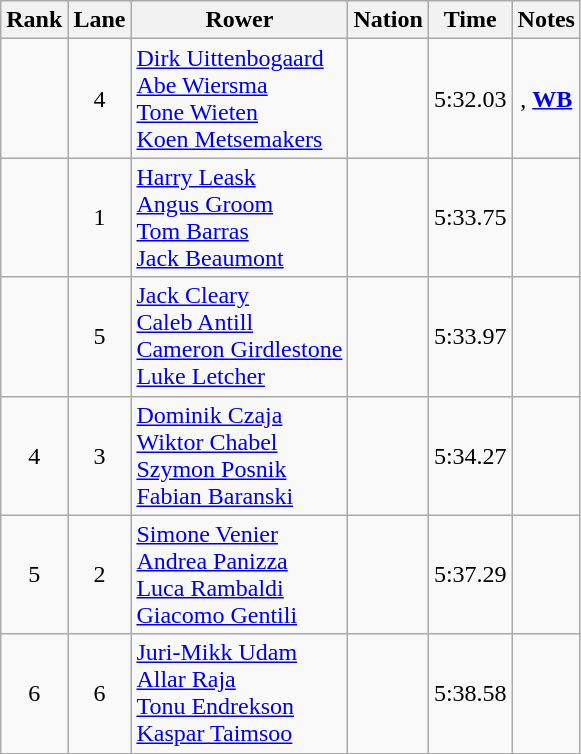<table class="wikitable sortable" style="text-align:center">
<tr>
<th>Rank</th>
<th>Lane</th>
<th>Rower</th>
<th>Nation</th>
<th>Time</th>
<th>Notes</th>
</tr>
<tr>
<td></td>
<td>4</td>
<td align=left><a href='#'>Dirk Uittenbogaard</a><br><a href='#'>Abe Wiersma</a><br><a href='#'>Tone Wieten</a><br><a href='#'>Koen Metsemakers</a></td>
<td align=left></td>
<td>5:32.03</td>
<td>, <strong><a href='#'>WB</a></strong></td>
</tr>
<tr>
<td></td>
<td>1</td>
<td align=left><a href='#'>Harry Leask</a><br><a href='#'>Angus Groom</a><br><a href='#'>Tom Barras</a><br><a href='#'>Jack Beaumont</a></td>
<td align=left></td>
<td>5:33.75</td>
<td></td>
</tr>
<tr>
<td></td>
<td>5</td>
<td align=left><a href='#'>Jack Cleary</a><br><a href='#'>Caleb Antill</a><br><a href='#'>Cameron Girdlestone</a><br><a href='#'>Luke Letcher</a></td>
<td align=left></td>
<td>5:33.97</td>
<td></td>
</tr>
<tr>
<td>4</td>
<td>3</td>
<td align="left"><a href='#'>Dominik Czaja</a><br><a href='#'>Wiktor Chabel</a><br><a href='#'>Szymon Posnik</a><br><a href='#'>Fabian Baranski</a></td>
<td align="left"></td>
<td>5:34.27</td>
<td></td>
</tr>
<tr>
<td>5</td>
<td>2</td>
<td align="left"><a href='#'>Simone Venier</a><br><a href='#'>Andrea Panizza</a><br><a href='#'>Luca Rambaldi</a><br><a href='#'>Giacomo Gentili</a></td>
<td align="left"></td>
<td>5:37.29</td>
<td></td>
</tr>
<tr>
<td>6</td>
<td>6</td>
<td align="left"><a href='#'>Juri-Mikk Udam</a><br><a href='#'>Allar Raja</a><br><a href='#'>Tonu Endrekson</a><br><a href='#'>Kaspar Taimsoo</a></td>
<td align="left"></td>
<td>5:38.58</td>
<td></td>
</tr>
</table>
